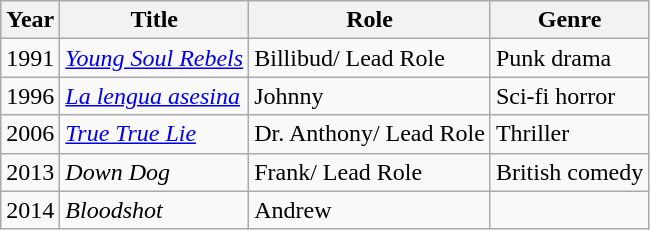<table class="wikitable unsortable">
<tr>
<th>Year</th>
<th>Title</th>
<th>Role</th>
<th>Genre</th>
</tr>
<tr>
<td>1991</td>
<td><em><a href='#'>Young Soul Rebels</a></em></td>
<td>Billibud/ Lead Role</td>
<td>Punk drama</td>
</tr>
<tr>
<td>1996</td>
<td><em><a href='#'>La lengua asesina</a></em></td>
<td>Johnny</td>
<td>Sci-fi horror</td>
</tr>
<tr>
<td>2006</td>
<td><em><a href='#'>True True Lie</a></em></td>
<td>Dr. Anthony/ Lead Role</td>
<td>Thriller</td>
</tr>
<tr>
<td>2013</td>
<td><em>Down Dog</em></td>
<td>Frank/ Lead Role</td>
<td>British comedy</td>
</tr>
<tr>
<td>2014</td>
<td><em>Bloodshot</em></td>
<td>Andrew</td>
<td></td>
</tr>
</table>
